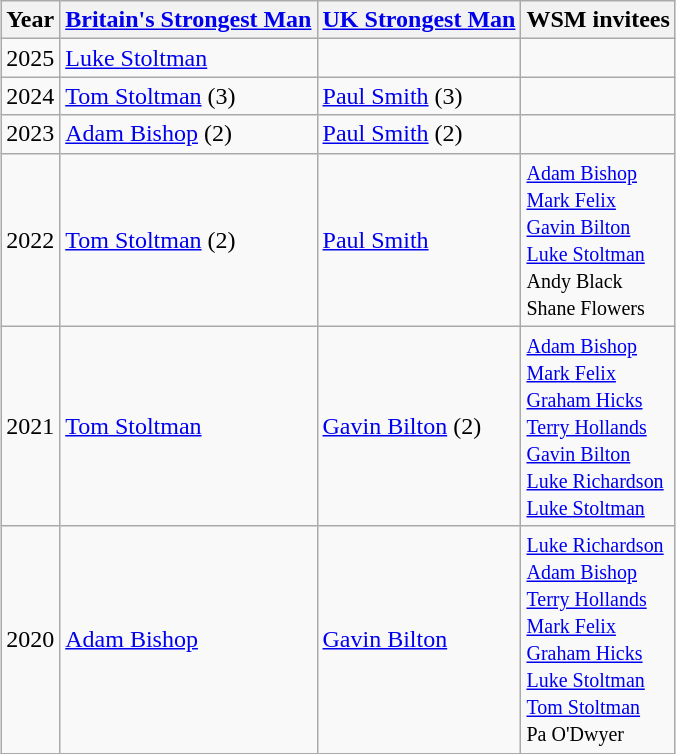<table class="sortable wikitable" style="margin:auto">
<tr>
<th>Year</th>
<th><a href='#'>Britain's Strongest Man</a></th>
<th><a href='#'>UK Strongest Man</a></th>
<th>WSM invitees</th>
</tr>
<tr>
<td>2025</td>
<td> <a href='#'>Luke Stoltman</a></td>
<td></td>
<td></td>
</tr>
<tr>
<td>2024</td>
<td> <a href='#'>Tom Stoltman</a> (3)</td>
<td> <a href='#'>Paul Smith</a> (3)</td>
<td></td>
</tr>
<tr>
<td>2023</td>
<td> <a href='#'>Adam Bishop</a> (2)</td>
<td> <a href='#'>Paul Smith</a> (2)</td>
<td></td>
</tr>
<tr>
<td>2022</td>
<td> <a href='#'>Tom Stoltman</a> (2)</td>
<td> <a href='#'>Paul Smith</a></td>
<td><small><a href='#'>Adam Bishop</a><br><a href='#'>Mark Felix</a><br><a href='#'>Gavin Bilton</a><br><a href='#'>Luke Stoltman</a><br>Andy Black<br>Shane Flowers</small></td>
</tr>
<tr>
<td>2021</td>
<td> <a href='#'>Tom Stoltman</a></td>
<td> <a href='#'>Gavin Bilton</a> (2)</td>
<td><small><a href='#'>Adam Bishop</a><br><a href='#'>Mark Felix</a><br><a href='#'>Graham Hicks</a><br><a href='#'>Terry Hollands</a><br><a href='#'>Gavin Bilton</a><br><a href='#'>Luke Richardson</a><br><a href='#'>Luke Stoltman</a></small></td>
</tr>
<tr>
<td>2020</td>
<td> <a href='#'>Adam Bishop</a></td>
<td> <a href='#'>Gavin Bilton</a></td>
<td><small><a href='#'>Luke Richardson</a><br><a href='#'>Adam Bishop</a><br><a href='#'>Terry Hollands</a><br><a href='#'>Mark Felix</a><br><a href='#'>Graham Hicks</a><br><a href='#'>Luke Stoltman</a><br><a href='#'>Tom Stoltman</a><br>Pa O'Dwyer</small></td>
</tr>
</table>
